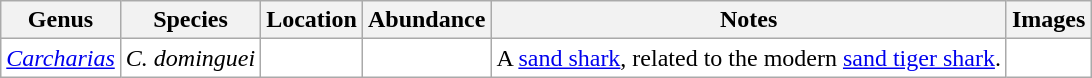<table class="wikitable" style="background:white">
<tr>
<th>Genus</th>
<th>Species</th>
<th>Location</th>
<th>Abundance</th>
<th>Notes</th>
<th>Images</th>
</tr>
<tr>
<td><em><a href='#'>Carcharias</a></em></td>
<td><em>C. dominguei</em></td>
<td></td>
<td></td>
<td>A <a href='#'>sand shark</a>, related to the modern <a href='#'>sand tiger shark</a>.</td>
<td></td>
</tr>
</table>
